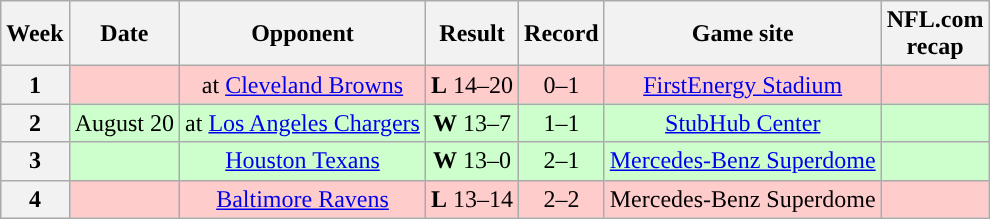<table class="wikitable" style="text-align:center">
<tr>
<th>Week</th>
<th>Date</th>
<th>Opponent</th>
<th>Result</th>
<th>Record</th>
<th>Game site</th>
<th>NFL.com<br>recap</th>
</tr>
<tr style="background:#fcc">
<th>1</th>
<td></td>
<td>at <a href='#'>Cleveland Browns</a></td>
<td><strong>L</strong> 14–20</td>
<td>0–1</td>
<td><a href='#'>FirstEnergy Stadium</a></td>
<td></td>
</tr>
<tr style="background:#cfc">
<th>2</th>
<td>August 20</td>
<td>at <a href='#'>Los Angeles Chargers</a></td>
<td><strong>W</strong> 13–7</td>
<td>1–1</td>
<td><a href='#'>StubHub Center</a></td>
<td></td>
</tr>
<tr style="background:#cfc">
<th>3</th>
<td></td>
<td><a href='#'>Houston Texans</a></td>
<td><strong>W</strong> 13–0</td>
<td>2–1</td>
<td><a href='#'>Mercedes-Benz Superdome</a></td>
<td></td>
</tr>
<tr style="background:#fcc">
<th>4</th>
<td></td>
<td><a href='#'>Baltimore Ravens</a></td>
<td><strong>L</strong> 13–14</td>
<td>2–2</td>
<td>Mercedes-Benz Superdome</td>
<td></td>
</tr>
</table>
